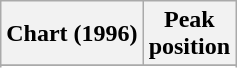<table class="wikitable sortable plainrowheaders" style="text-align:center">
<tr>
<th scope="col">Chart (1996)</th>
<th scope="col">Peak<br> position</th>
</tr>
<tr>
</tr>
<tr>
</tr>
</table>
